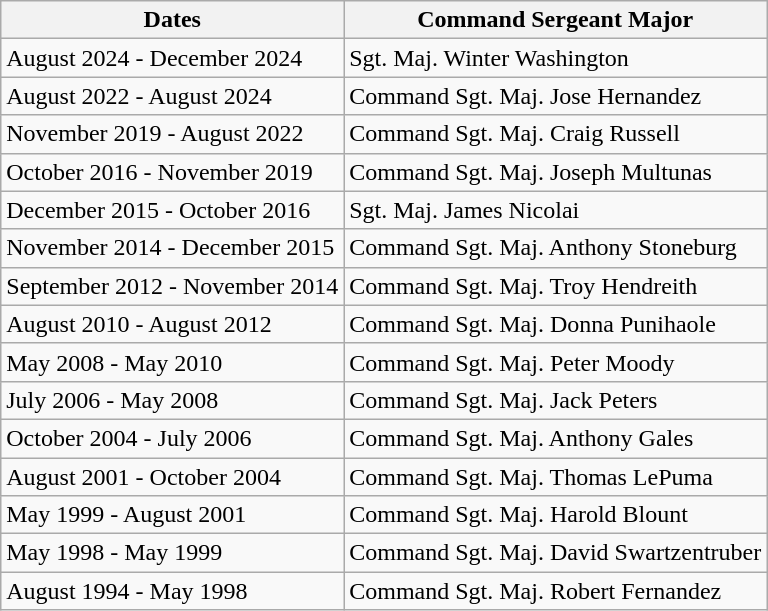<table class="wikitable">
<tr>
<th>Dates</th>
<th>Command Sergeant Major</th>
</tr>
<tr>
<td>August 2024 - December 2024</td>
<td>Sgt. Maj. Winter Washington</td>
</tr>
<tr>
<td>August 2022 - August 2024</td>
<td>Command Sgt. Maj. Jose Hernandez</td>
</tr>
<tr>
<td>November 2019 - August 2022</td>
<td>Command Sgt. Maj. Craig Russell</td>
</tr>
<tr>
<td>October 2016 - November 2019</td>
<td>Command Sgt. Maj. Joseph Multunas</td>
</tr>
<tr>
<td>December 2015 - October 2016</td>
<td>Sgt. Maj. James Nicolai</td>
</tr>
<tr>
<td>November 2014 - December 2015</td>
<td>Command Sgt. Maj. Anthony Stoneburg</td>
</tr>
<tr>
<td>September 2012 - November 2014</td>
<td>Command Sgt. Maj. Troy Hendreith</td>
</tr>
<tr>
<td>August 2010 - August 2012</td>
<td>Command Sgt. Maj. Donna Punihaole</td>
</tr>
<tr>
<td>May 2008 - May 2010</td>
<td>Command Sgt. Maj. Peter Moody</td>
</tr>
<tr>
<td>July 2006 - May 2008</td>
<td>Command Sgt. Maj. Jack Peters</td>
</tr>
<tr>
<td>October 2004 - July 2006</td>
<td>Command Sgt. Maj. Anthony Gales</td>
</tr>
<tr>
<td>August 2001 - October 2004</td>
<td>Command Sgt. Maj. Thomas LePuma</td>
</tr>
<tr>
<td>May 1999 - August 2001</td>
<td>Command Sgt. Maj. Harold Blount</td>
</tr>
<tr>
<td>May 1998 - May 1999</td>
<td>Command Sgt. Maj. David Swartzentruber</td>
</tr>
<tr>
<td>August 1994 - May 1998</td>
<td>Command Sgt. Maj. Robert Fernandez</td>
</tr>
</table>
